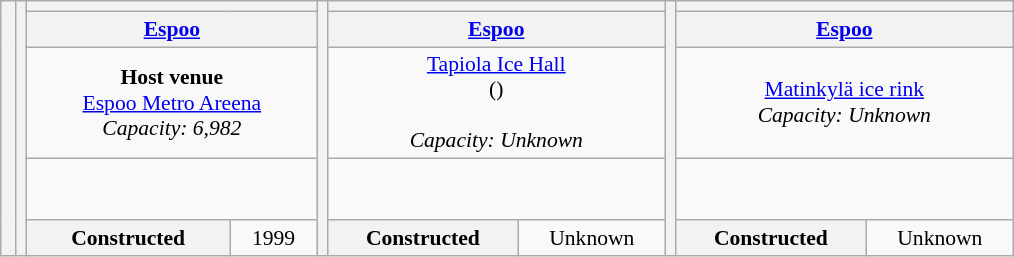<table class=wikitable style="text-align:center; font-size:90%;">
<tr>
<th rowspan="5"></th>
<th width=1% rowspan=20 bgcolor=ffffff></th>
<th colspan=2></th>
<th width=1% rowspan=20 bgcolor=ffffff></th>
<th colspan=2></th>
<th width=1% rowspan=20 bgcolor=ffffff></th>
<th colspan=2></th>
</tr>
<tr>
<th colspan=2> <a href='#'>Espoo</a></th>
<th colspan=2> <a href='#'>Espoo</a></th>
<th colspan=2> <a href='#'>Espoo</a></th>
</tr>
<tr>
<td colspan=2><strong>Host venue</strong><br><a href='#'>Espoo Metro Areena</a><br><em>Capacity: 6,982</em></td>
<td colspan=2><a href='#'>Tapiola Ice Hall</a><br>()<br><br><em>Capacity: Unknown</em></td>
<td colspan=2><a href='#'>Matinkylä ice rink</a><br><em>Capacity: Unknown</em></td>
</tr>
<tr>
<td colspan=2><br><br></td>
<td colspan=2></td>
<td colspan=2></td>
</tr>
<tr>
<th>Constructed</th>
<td>1999</td>
<th>Constructed</th>
<td>Unknown</td>
<th>Constructed</th>
<td>Unknown</td>
</tr>
</table>
